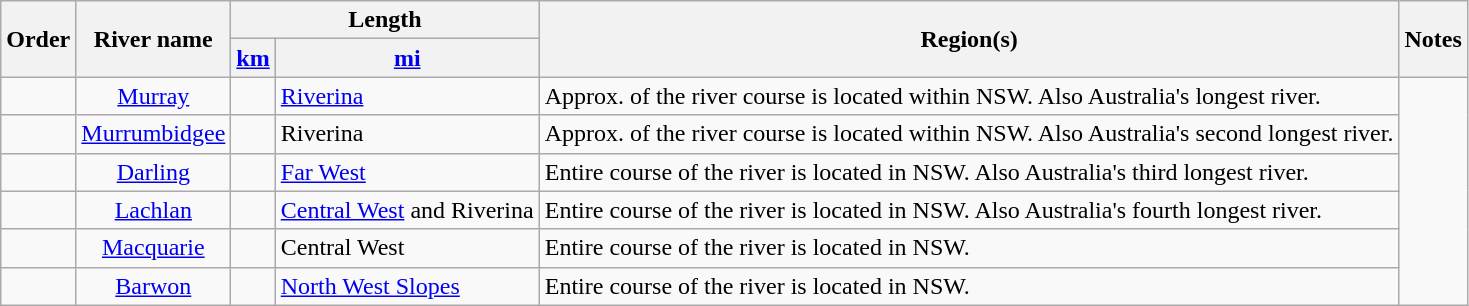<table class="wikitable plainrowheaders" style="text-align:center;">
<tr>
<th rowspan=2>Order</th>
<th rowspan=2>River name</th>
<th colspan=2>Length</th>
<th rowspan=2>Region(s)</th>
<th rowspan=2>Notes</th>
</tr>
<tr>
<th><a href='#'>km</a></th>
<th><a href='#'>mi</a></th>
</tr>
<tr>
<td></td>
<td><a href='#'>Murray</a></td>
<td></td>
<td align=left><a href='#'>Riverina</a></td>
<td align=left>Approx.  of the river course is located within NSW. Also Australia's longest river.</td>
</tr>
<tr>
<td></td>
<td><a href='#'>Murrumbidgee</a></td>
<td></td>
<td align=left>Riverina</td>
<td align=left>Approx.  of the river course is located within NSW. Also Australia's second longest river.</td>
</tr>
<tr>
<td></td>
<td><a href='#'>Darling</a></td>
<td></td>
<td align=left><a href='#'>Far West</a></td>
<td align=left>Entire course of the river is located in NSW. Also Australia's third longest river.</td>
</tr>
<tr>
<td></td>
<td><a href='#'>Lachlan</a></td>
<td></td>
<td align=left><a href='#'>Central West</a> and Riverina</td>
<td align=left>Entire course of the river is located in NSW. Also Australia's fourth longest river.</td>
</tr>
<tr>
<td></td>
<td><a href='#'>Macquarie</a></td>
<td></td>
<td align=left>Central West</td>
<td align=left>Entire course of the river is located in NSW.</td>
</tr>
<tr>
<td></td>
<td><a href='#'>Barwon</a></td>
<td></td>
<td align=left><a href='#'>North West Slopes</a></td>
<td align=left>Entire course of the river is located in NSW.</td>
</tr>
</table>
